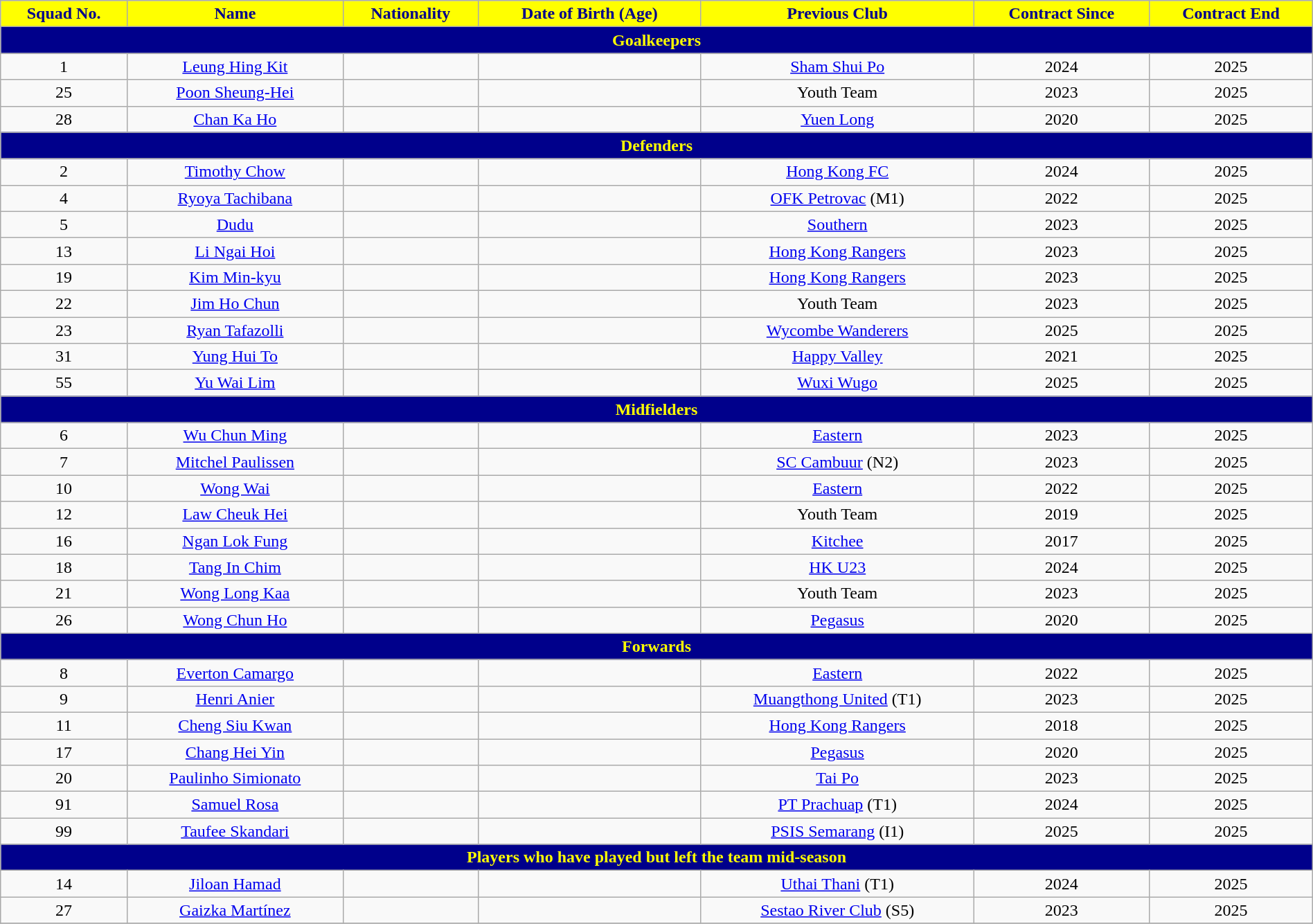<table class="wikitable" style="text-align:center; font-size:100%; width:100%;">
<tr>
<th style="background:yellow; color:darkblue; text-align:center;">Squad No.</th>
<th style="background:yellow; color:darkblue; text-align:center;">Name</th>
<th style="background:yellow; color:darkblue; text-align:center;">Nationality</th>
<th style="background:yellow; color:darkblue; text-align:center;">Date of Birth (Age)</th>
<th style="background:yellow; color:darkblue; text-align:center;">Previous Club</th>
<th style="background:yellow; color:darkblue; text-align:center;">Contract Since</th>
<th style="background:yellow; color:darkblue; text-align:center;">Contract End</th>
</tr>
<tr>
<th colspan="8" style="background:darkblue; color:yellow; text-align:center">Goalkeepers</th>
</tr>
<tr>
<td>1</td>
<td><a href='#'>Leung Hing Kit</a></td>
<td></td>
<td></td>
<td> <a href='#'>Sham Shui Po</a></td>
<td>2024</td>
<td>2025</td>
</tr>
<tr>
<td>25</td>
<td><a href='#'>Poon Sheung-Hei</a></td>
<td></td>
<td></td>
<td>Youth Team</td>
<td>2023</td>
<td>2025</td>
</tr>
<tr>
<td>28</td>
<td><a href='#'>Chan Ka Ho</a></td>
<td></td>
<td></td>
<td> <a href='#'>Yuen Long</a></td>
<td>2020</td>
<td>2025</td>
</tr>
<tr>
<th colspan="8" style="background:darkblue; color:yellow; text-align:center">Defenders</th>
</tr>
<tr>
<td>2</td>
<td><a href='#'>Timothy Chow</a></td>
<td></td>
<td></td>
<td> <a href='#'>Hong Kong FC</a></td>
<td>2024</td>
<td>2025</td>
</tr>
<tr>
<td>4</td>
<td><a href='#'>Ryoya Tachibana</a></td>
<td></td>
<td></td>
<td> <a href='#'>OFK Petrovac</a> (M1)</td>
<td>2022</td>
<td>2025</td>
</tr>
<tr>
<td>5</td>
<td><a href='#'>Dudu</a></td>
<td></td>
<td></td>
<td> <a href='#'>Southern</a></td>
<td>2023</td>
<td>2025</td>
</tr>
<tr>
<td>13</td>
<td><a href='#'>Li Ngai Hoi</a></td>
<td></td>
<td></td>
<td> <a href='#'>Hong Kong Rangers</a></td>
<td>2023</td>
<td>2025</td>
</tr>
<tr>
<td>19</td>
<td><a href='#'>Kim Min-kyu</a></td>
<td></td>
<td></td>
<td> <a href='#'>Hong Kong Rangers</a></td>
<td>2023</td>
<td>2025</td>
</tr>
<tr>
<td>22</td>
<td><a href='#'>Jim Ho Chun</a></td>
<td></td>
<td></td>
<td>Youth Team</td>
<td>2023</td>
<td>2025</td>
</tr>
<tr>
<td>23</td>
<td><a href='#'>Ryan Tafazolli</a></td>
<td></td>
<td></td>
<td> <a href='#'>Wycombe Wanderers</a></td>
<td>2025</td>
<td>2025</td>
</tr>
<tr>
<td>31</td>
<td><a href='#'>Yung Hui To</a></td>
<td></td>
<td></td>
<td> <a href='#'>Happy Valley</a></td>
<td>2021</td>
<td>2025</td>
</tr>
<tr>
<td>55</td>
<td><a href='#'>Yu Wai Lim</a></td>
<td></td>
<td></td>
<td> <a href='#'>Wuxi Wugo</a></td>
<td>2025</td>
<td>2025</td>
</tr>
<tr>
<th colspan="8" style="background:darkblue; color:yellow; text-align:center">Midfielders</th>
</tr>
<tr>
<td>6</td>
<td><a href='#'>Wu Chun Ming</a></td>
<td></td>
<td></td>
<td> <a href='#'>Eastern</a></td>
<td>2023</td>
<td>2025</td>
</tr>
<tr>
<td>7</td>
<td><a href='#'>Mitchel Paulissen</a></td>
<td></td>
<td></td>
<td> <a href='#'>SC Cambuur</a> (N2)</td>
<td>2023</td>
<td>2025</td>
</tr>
<tr>
<td>10</td>
<td><a href='#'>Wong Wai</a></td>
<td></td>
<td></td>
<td> <a href='#'>Eastern</a></td>
<td>2022</td>
<td>2025</td>
</tr>
<tr>
<td>12</td>
<td><a href='#'>Law Cheuk Hei</a></td>
<td></td>
<td></td>
<td>Youth Team</td>
<td>2019</td>
<td>2025</td>
</tr>
<tr>
<td>16</td>
<td><a href='#'>Ngan Lok Fung</a></td>
<td></td>
<td></td>
<td> <a href='#'>Kitchee</a></td>
<td>2017</td>
<td>2025</td>
</tr>
<tr>
<td>18</td>
<td><a href='#'>Tang In Chim</a></td>
<td></td>
<td></td>
<td> <a href='#'>HK U23</a></td>
<td>2024</td>
<td>2025</td>
</tr>
<tr>
<td>21</td>
<td><a href='#'>Wong Long Kaa</a></td>
<td></td>
<td></td>
<td>Youth Team</td>
<td>2023</td>
<td>2025</td>
</tr>
<tr>
<td>26</td>
<td><a href='#'>Wong Chun Ho</a></td>
<td></td>
<td></td>
<td> <a href='#'>Pegasus</a></td>
<td>2020</td>
<td>2025</td>
</tr>
<tr>
<th colspan="8" style="background:darkblue; color:yellow; text-align:center">Forwards</th>
</tr>
<tr>
<td>8</td>
<td><a href='#'>Everton Camargo</a></td>
<td></td>
<td></td>
<td> <a href='#'>Eastern</a></td>
<td>2022</td>
<td>2025</td>
</tr>
<tr>
<td>9</td>
<td><a href='#'>Henri Anier</a></td>
<td></td>
<td></td>
<td> <a href='#'>Muangthong United</a> (T1)</td>
<td>2023</td>
<td>2025</td>
</tr>
<tr>
<td>11</td>
<td><a href='#'>Cheng Siu Kwan</a></td>
<td></td>
<td></td>
<td> <a href='#'>Hong Kong Rangers</a></td>
<td>2018</td>
<td>2025</td>
</tr>
<tr>
<td>17</td>
<td><a href='#'>Chang Hei Yin</a></td>
<td></td>
<td></td>
<td> <a href='#'>Pegasus</a></td>
<td>2020</td>
<td>2025</td>
</tr>
<tr>
<td>20</td>
<td><a href='#'>Paulinho Simionato</a></td>
<td></td>
<td></td>
<td> <a href='#'>Tai Po</a></td>
<td>2023</td>
<td>2025</td>
</tr>
<tr>
<td>91</td>
<td><a href='#'>Samuel Rosa</a></td>
<td></td>
<td></td>
<td> <a href='#'>PT Prachuap</a> (T1)</td>
<td>2024</td>
<td>2025</td>
</tr>
<tr>
<td>99</td>
<td><a href='#'>Taufee Skandari</a></td>
<td></td>
<td></td>
<td> <a href='#'>PSIS Semarang</a> (I1)</td>
<td>2025</td>
<td>2025</td>
</tr>
<tr>
<th colspan="8" style="background:darkblue; color:yellow; text-align:center">Players who have played but left the team mid-season</th>
</tr>
<tr>
<td>14</td>
<td><a href='#'>Jiloan Hamad</a></td>
<td></td>
<td></td>
<td> <a href='#'>Uthai Thani</a> (T1)</td>
<td>2024</td>
<td>2025</td>
</tr>
<tr>
<td>27</td>
<td><a href='#'>Gaizka Martínez</a></td>
<td></td>
<td></td>
<td> <a href='#'>Sestao River Club</a> (S5)</td>
<td>2023</td>
<td>2025</td>
</tr>
<tr>
</tr>
</table>
